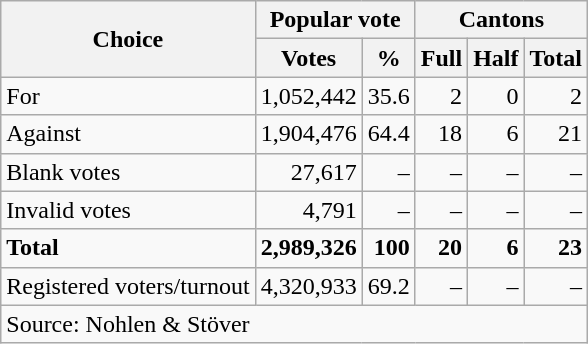<table class=wikitable style=text-align:right>
<tr>
<th rowspan=2>Choice</th>
<th colspan=2>Popular vote</th>
<th colspan=3>Cantons</th>
</tr>
<tr>
<th>Votes</th>
<th>%</th>
<th>Full</th>
<th>Half</th>
<th>Total</th>
</tr>
<tr>
<td align=left>For</td>
<td>1,052,442</td>
<td>35.6</td>
<td>2</td>
<td>0</td>
<td>2</td>
</tr>
<tr>
<td align=left>Against</td>
<td>1,904,476</td>
<td>64.4</td>
<td>18</td>
<td>6</td>
<td>21</td>
</tr>
<tr>
<td align=left>Blank votes</td>
<td>27,617</td>
<td>–</td>
<td>–</td>
<td>–</td>
<td>–</td>
</tr>
<tr>
<td align=left>Invalid votes</td>
<td>4,791</td>
<td>–</td>
<td>–</td>
<td>–</td>
<td>–</td>
</tr>
<tr>
<td align=left><strong>Total</strong></td>
<td><strong>2,989,326</strong></td>
<td><strong>100</strong></td>
<td><strong>20</strong></td>
<td><strong>6</strong></td>
<td><strong>23</strong></td>
</tr>
<tr>
<td align=left>Registered voters/turnout</td>
<td>4,320,933</td>
<td>69.2</td>
<td>–</td>
<td>–</td>
<td>–</td>
</tr>
<tr>
<td align=left colspan=11>Source: Nohlen & Stöver</td>
</tr>
</table>
